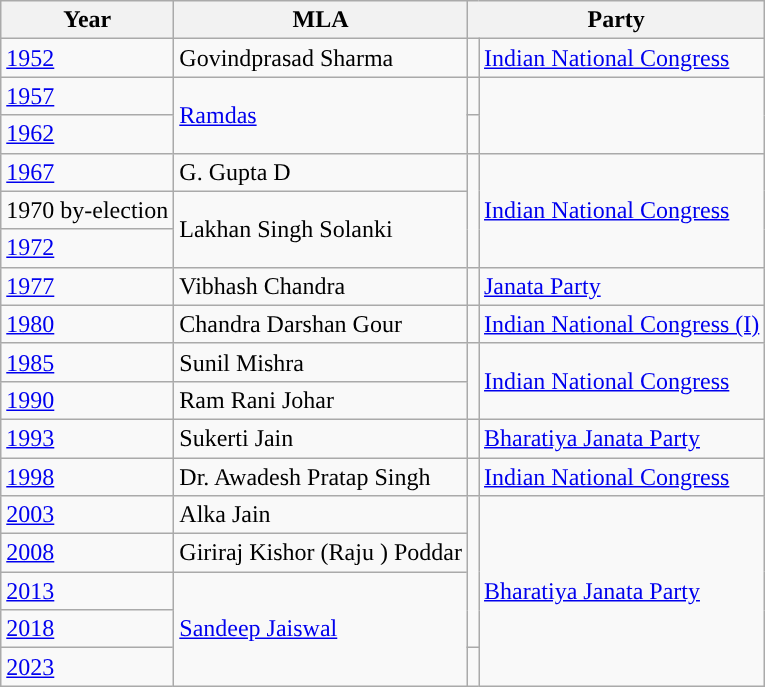<table class="wikitable sortable">
<tr>
<th>Year</th>
<th>MLA</th>
<th colspan=2>Party</th>
</tr>
<tr>
<td><a href='#'>1952</a></td>
<td>Govindprasad Sharma</td>
<td style="background-color: "></td>
<td><a href='#'>Indian National Congress</a></td>
</tr>
<tr>
<td><a href='#'>1957</a></td>
<td rowspan=2><a href='#'>Ramdas</a></td>
<td></td>
</tr>
<tr>
<td><a href='#'>1962</a></td>
<td></td>
</tr>
<tr>
<td><a href='#'>1967</a></td>
<td>G. Gupta D</td>
<td rowspan=3 style="background-color: "></td>
<td rowspan=3><a href='#'>Indian National Congress</a></td>
</tr>
<tr>
<td>1970 by-election</td>
<td rowspan=2>Lakhan Singh Solanki</td>
</tr>
<tr>
<td><a href='#'>1972</a></td>
</tr>
<tr>
<td><a href='#'>1977</a></td>
<td>Vibhash Chandra</td>
<td style="background-color: "></td>
<td><a href='#'>Janata Party</a></td>
</tr>
<tr>
<td><a href='#'>1980</a></td>
<td>Chandra Darshan Gour</td>
<td style="background-color: "></td>
<td><a href='#'>Indian National Congress (I)</a></td>
</tr>
<tr>
<td><a href='#'>1985</a></td>
<td>Sunil Mishra</td>
<td rowspan=2 style="background-color: "></td>
<td rowspan=2><a href='#'>Indian National Congress</a></td>
</tr>
<tr>
<td><a href='#'>1990</a></td>
<td>Ram Rani Johar</td>
</tr>
<tr>
<td><a href='#'>1993</a></td>
<td>Sukerti Jain</td>
<td style="background-color: "></td>
<td><a href='#'>Bharatiya Janata Party</a></td>
</tr>
<tr>
<td><a href='#'>1998</a></td>
<td>Dr. Awadesh Pratap Singh</td>
<td style="background-color: "></td>
<td><a href='#'>Indian National Congress</a></td>
</tr>
<tr>
<td><a href='#'>2003</a></td>
<td>Alka Jain</td>
<td rowspan=4 style="background-color: "></td>
<td rowspan=5><a href='#'>Bharatiya Janata Party</a></td>
</tr>
<tr>
<td><a href='#'>2008</a></td>
<td>Giriraj Kishor (Raju ) Poddar</td>
</tr>
<tr>
<td><a href='#'>2013</a></td>
<td rowspan=3><a href='#'>Sandeep Jaiswal</a></td>
</tr>
<tr>
<td><a href='#'>2018</a></td>
</tr>
<tr>
<td><a href='#'>2023</a></td>
</tr>
</table>
